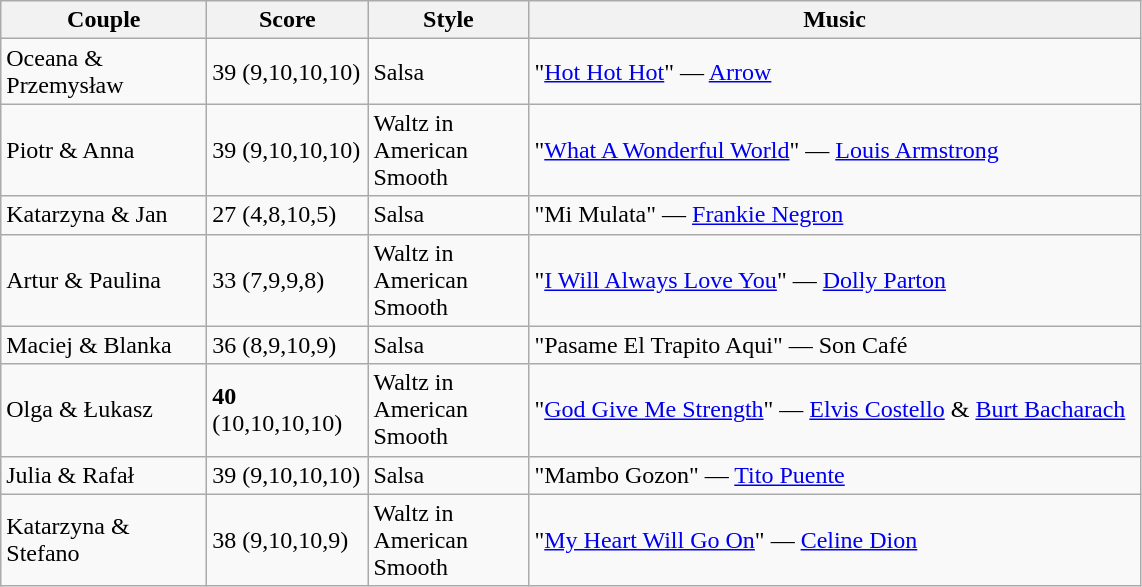<table class="wikitable">
<tr>
<th style="width:130px;">Couple</th>
<th style="width:100px;">Score</th>
<th style="width:100px;">Style</th>
<th style="width:400px;">Music</th>
</tr>
<tr>
<td>Oceana & Przemysław</td>
<td>39 (9,10,10,10)</td>
<td>Salsa</td>
<td>"<a href='#'>Hot Hot Hot</a>" — <a href='#'>Arrow</a></td>
</tr>
<tr>
<td>Piotr & Anna</td>
<td>39 (9,10,10,10)</td>
<td>Waltz in American Smooth</td>
<td>"<a href='#'>What A Wonderful World</a>" — <a href='#'>Louis Armstrong</a></td>
</tr>
<tr>
<td>Katarzyna & Jan</td>
<td>27 (4,8,10,5)</td>
<td>Salsa</td>
<td>"Mi Mulata" — <a href='#'>Frankie Negron</a></td>
</tr>
<tr>
<td>Artur & Paulina</td>
<td>33 (7,9,9,8)</td>
<td>Waltz in American Smooth</td>
<td>"<a href='#'>I Will Always Love You</a>" — <a href='#'>Dolly Parton</a></td>
</tr>
<tr>
<td>Maciej & Blanka</td>
<td>36 (8,9,10,9)</td>
<td>Salsa</td>
<td>"Pasame El Trapito Aqui" — Son Café</td>
</tr>
<tr>
<td>Olga & Łukasz</td>
<td><strong>40</strong> (10,10,10,10)</td>
<td>Waltz in American Smooth</td>
<td>"<a href='#'>God Give Me Strength</a>" — <a href='#'>Elvis Costello</a> & <a href='#'>Burt Bacharach</a></td>
</tr>
<tr>
<td>Julia & Rafał</td>
<td>39 (9,10,10,10)</td>
<td>Salsa</td>
<td>"Mambo Gozon" — <a href='#'>Tito Puente</a></td>
</tr>
<tr>
<td>Katarzyna & Stefano</td>
<td>38 (9,10,10,9)</td>
<td>Waltz in American Smooth</td>
<td>"<a href='#'>My Heart Will Go On</a>" — <a href='#'>Celine Dion</a></td>
</tr>
</table>
